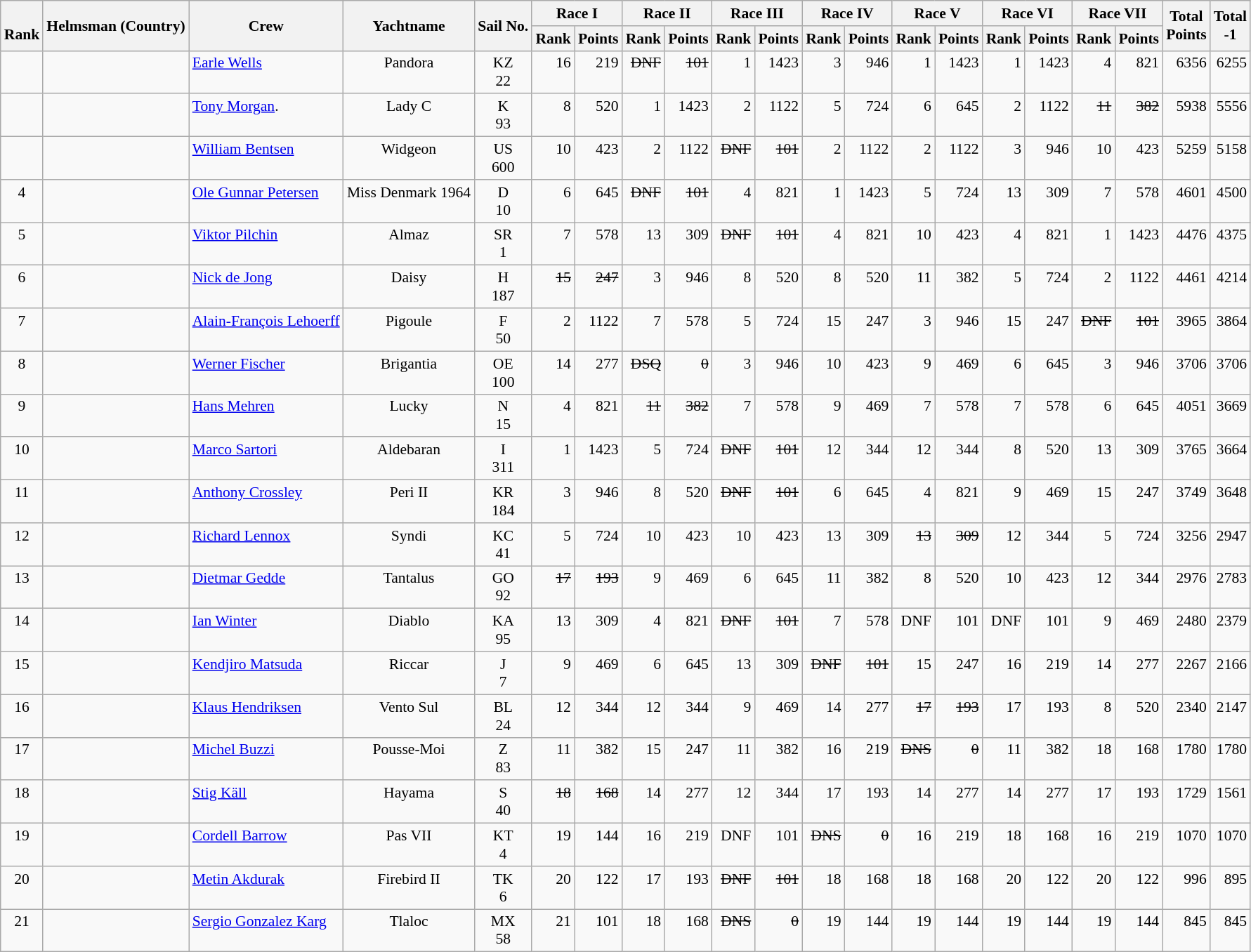<table class="wikitable" style="text-align:right; font-size:90%">
<tr>
<th rowspan="2"><br>Rank</th>
<th rowspan="2">Helmsman (Country)</th>
<th rowspan="2">Crew</th>
<th rowspan="2">Yachtname</th>
<th rowspan="2">Sail No.</th>
<th colspan="2">Race I</th>
<th colspan="2">Race II</th>
<th colspan="2">Race III</th>
<th colspan="2">Race IV</th>
<th colspan="2">Race V</th>
<th colspan="2">Race VI</th>
<th colspan="2">Race VII</th>
<th rowspan="2">Total <br>Points <br> </th>
<th rowspan="2">Total<br>-1<br> </th>
</tr>
<tr>
<th>Rank</th>
<th>Points</th>
<th>Rank</th>
<th>Points</th>
<th>Rank</th>
<th>Points</th>
<th>Rank</th>
<th>Points</th>
<th>Rank</th>
<th>Points</th>
<th>Rank</th>
<th>Points</th>
<th>Rank</th>
<th>Points</th>
</tr>
<tr style="vertical-align:top;">
<td align=center></td>
<td align=left></td>
<td align=left><a href='#'>Earle Wells</a>  </td>
<td align=center>Pandora</td>
<td align=center>KZ<br>22</td>
<td>16</td>
<td>219</td>
<td><s>DNF</s></td>
<td><s>101</s></td>
<td>1</td>
<td>1423</td>
<td>3</td>
<td>946</td>
<td>1</td>
<td>1423</td>
<td>1</td>
<td>1423</td>
<td>4</td>
<td>821</td>
<td>6356</td>
<td>6255</td>
</tr>
<tr style=vertical-align:top;>
<td align=center></td>
<td align=left></td>
<td align=left><a href='#'>Tony Morgan</a>. </td>
<td align=center>Lady C</td>
<td align=center>K<br>93</td>
<td>8</td>
<td>520</td>
<td>1</td>
<td>1423</td>
<td>2</td>
<td>1122</td>
<td>5</td>
<td>724</td>
<td>6</td>
<td>645</td>
<td>2</td>
<td>1122</td>
<td><s>11</s></td>
<td><s>382</s></td>
<td>5938</td>
<td>5556</td>
</tr>
<tr style=vertical-align:top;>
<td align=center></td>
<td align=left></td>
<td align=left><a href='#'>William Bentsen</a>  </td>
<td align=center>Widgeon</td>
<td align=center>US<br>600</td>
<td>10</td>
<td>423</td>
<td>2</td>
<td>1122</td>
<td><s>DNF</s></td>
<td><s>101</s></td>
<td>2</td>
<td>1122</td>
<td>2</td>
<td>1122</td>
<td>3</td>
<td>946</td>
<td>10</td>
<td>423</td>
<td>5259</td>
<td>5158</td>
</tr>
<tr style=vertical-align:top;>
<td align=center>4</td>
<td align=left></td>
<td align=left><a href='#'>Ole Gunnar Petersen</a>  </td>
<td align=center>Miss Denmark 1964</td>
<td align=center>D<br>10</td>
<td>6</td>
<td>645</td>
<td><s>DNF</s></td>
<td><s>101</s></td>
<td>4</td>
<td>821</td>
<td>1</td>
<td>1423</td>
<td>5</td>
<td>724</td>
<td>13</td>
<td>309</td>
<td>7</td>
<td>578</td>
<td>4601</td>
<td>4500</td>
</tr>
<tr style=vertical-align:top;>
<td align=center>5</td>
<td align=left></td>
<td align=left><a href='#'>Viktor Pilchin</a>  </td>
<td align=center>Almaz</td>
<td align=center>SR<br>1</td>
<td>7</td>
<td>578</td>
<td>13</td>
<td>309</td>
<td><s>DNF</s></td>
<td><s>101</s></td>
<td>4</td>
<td>821</td>
<td>10</td>
<td>423</td>
<td>4</td>
<td>821</td>
<td>1</td>
<td>1423</td>
<td>4476</td>
<td>4375</td>
</tr>
<tr style=vertical-align:top;>
<td align=center>6</td>
<td align=left></td>
<td align=left><a href='#'>Nick de Jong</a>  </td>
<td align=center>Daisy</td>
<td align=center>H<br>187</td>
<td><s>15</s></td>
<td><s>247</s></td>
<td>3</td>
<td>946</td>
<td>8</td>
<td>520</td>
<td>8</td>
<td>520</td>
<td>11</td>
<td>382</td>
<td>5</td>
<td>724</td>
<td>2</td>
<td>1122</td>
<td>4461</td>
<td>4214</td>
</tr>
<tr style=vertical-align:top;>
<td align=center>7</td>
<td align=left></td>
<td align=left><a href='#'>Alain-François Lehoerff</a>  </td>
<td align=center>Pigoule</td>
<td align=center>F<br>50</td>
<td>2</td>
<td>1122</td>
<td>7</td>
<td>578</td>
<td>5</td>
<td>724</td>
<td>15</td>
<td>247</td>
<td>3</td>
<td>946</td>
<td>15</td>
<td>247</td>
<td><s>DNF</s></td>
<td><s>101</s></td>
<td>3965</td>
<td>3864</td>
</tr>
<tr style=vertical-align:top;>
<td align=center>8</td>
<td align=left></td>
<td align=left><a href='#'>Werner Fischer</a>  </td>
<td align=center>Brigantia</td>
<td align=center>OE<br>100</td>
<td>14</td>
<td>277</td>
<td><s>DSQ</s></td>
<td><s>0</s></td>
<td>3</td>
<td>946</td>
<td>10</td>
<td>423</td>
<td>9</td>
<td>469</td>
<td>6</td>
<td>645</td>
<td>3</td>
<td>946</td>
<td>3706</td>
<td>3706</td>
</tr>
<tr style=vertical-align:top;>
<td align=center>9</td>
<td align=left></td>
<td align=left><a href='#'>Hans Mehren</a>  </td>
<td align=center>Lucky</td>
<td align=center>N<br>15</td>
<td>4</td>
<td>821</td>
<td><s>11</s></td>
<td><s>382</s></td>
<td>7</td>
<td>578</td>
<td>9</td>
<td>469</td>
<td>7</td>
<td>578</td>
<td>7</td>
<td>578</td>
<td>6</td>
<td>645</td>
<td>4051</td>
<td>3669</td>
</tr>
<tr style=vertical-align:top;>
<td align=center>10</td>
<td align=left></td>
<td align=left><a href='#'>Marco Sartori</a>  </td>
<td align=center>Aldebaran</td>
<td align=center>I<br>311</td>
<td>1</td>
<td>1423</td>
<td>5</td>
<td>724</td>
<td><s>DNF</s></td>
<td><s>101</s></td>
<td>12</td>
<td>344</td>
<td>12</td>
<td>344</td>
<td>8</td>
<td>520</td>
<td>13</td>
<td>309</td>
<td>3765</td>
<td>3664</td>
</tr>
<tr style=vertical-align:top;>
<td align=center>11</td>
<td align=left></td>
<td align=left><a href='#'>Anthony Crossley</a>  </td>
<td align=center>Peri II</td>
<td align=center>KR<br>184</td>
<td>3</td>
<td>946</td>
<td>8</td>
<td>520</td>
<td><s>DNF</s></td>
<td><s>101</s></td>
<td>6</td>
<td>645</td>
<td>4</td>
<td>821</td>
<td>9</td>
<td>469</td>
<td>15</td>
<td>247</td>
<td>3749</td>
<td>3648</td>
</tr>
<tr style=vertical-align:top;>
<td align=center>12</td>
<td align=left></td>
<td align=left><a href='#'>Richard Lennox</a>  </td>
<td align=center>Syndi</td>
<td align=center>KC<br>41</td>
<td>5</td>
<td>724</td>
<td>10</td>
<td>423</td>
<td>10</td>
<td>423</td>
<td>13</td>
<td>309</td>
<td><s>13</s></td>
<td><s>309</s></td>
<td>12</td>
<td>344</td>
<td>5</td>
<td>724</td>
<td>3256</td>
<td>2947</td>
</tr>
<tr style=vertical-align:top;>
<td align=center>13</td>
<td align=left></td>
<td align=left><a href='#'>Dietmar Gedde</a>  </td>
<td align=center>Tantalus</td>
<td align=center>GO<br>92</td>
<td><s>17</s></td>
<td><s>193</s></td>
<td>9</td>
<td>469</td>
<td>6</td>
<td>645</td>
<td>11</td>
<td>382</td>
<td>8</td>
<td>520</td>
<td>10</td>
<td>423</td>
<td>12</td>
<td>344</td>
<td>2976</td>
<td>2783</td>
</tr>
<tr style=vertical-align:top;>
<td align=center>14</td>
<td align=left></td>
<td align=left><a href='#'>Ian Winter</a>  </td>
<td align=center>Diablo</td>
<td align=center>KA<br>95</td>
<td>13</td>
<td>309</td>
<td>4</td>
<td>821</td>
<td><s>DNF</s></td>
<td><s>101</s></td>
<td>7</td>
<td>578</td>
<td>DNF</td>
<td>101</td>
<td>DNF</td>
<td>101</td>
<td>9</td>
<td>469</td>
<td>2480</td>
<td>2379</td>
</tr>
<tr style=vertical-align:top;>
<td align=center>15</td>
<td align=left></td>
<td align=left><a href='#'>Kendjiro Matsuda</a>  </td>
<td align=center>Riccar</td>
<td align=center>J<br>7</td>
<td>9</td>
<td>469</td>
<td>6</td>
<td>645</td>
<td>13</td>
<td>309</td>
<td><s>DNF</s></td>
<td><s>101</s></td>
<td>15</td>
<td>247</td>
<td>16</td>
<td>219</td>
<td>14</td>
<td>277</td>
<td>2267</td>
<td>2166</td>
</tr>
<tr style=vertical-align:top;>
<td align=center>16</td>
<td align=left></td>
<td align=left><a href='#'>Klaus Hendriksen</a>  </td>
<td align=center>Vento Sul</td>
<td align=center>BL<br>24</td>
<td>12</td>
<td>344</td>
<td>12</td>
<td>344</td>
<td>9</td>
<td>469</td>
<td>14</td>
<td>277</td>
<td><s>17</s></td>
<td><s>193</s></td>
<td>17</td>
<td>193</td>
<td>8</td>
<td>520</td>
<td>2340</td>
<td>2147</td>
</tr>
<tr style=vertical-align:top;>
<td align=center>17</td>
<td align=left></td>
<td align=left><a href='#'>Michel Buzzi</a>  </td>
<td align=center>Pousse-Moi</td>
<td align=center>Z<br>83</td>
<td>11</td>
<td>382</td>
<td>15</td>
<td>247</td>
<td>11</td>
<td>382</td>
<td>16</td>
<td>219</td>
<td><s>DNS</s></td>
<td><s>0</s></td>
<td>11</td>
<td>382</td>
<td>18</td>
<td>168</td>
<td>1780</td>
<td>1780</td>
</tr>
<tr style=vertical-align:top;>
<td align=center>18</td>
<td align=left></td>
<td align=left><a href='#'>Stig Käll</a>  </td>
<td align=center>Hayama</td>
<td align=center>S<br>40</td>
<td><s>18</s></td>
<td><s>168</s></td>
<td>14</td>
<td>277</td>
<td>12</td>
<td>344</td>
<td>17</td>
<td>193</td>
<td>14</td>
<td>277</td>
<td>14</td>
<td>277</td>
<td>17</td>
<td>193</td>
<td>1729</td>
<td>1561</td>
</tr>
<tr style=vertical-align:top;>
<td align=center>19</td>
<td align=left></td>
<td align=left><a href='#'>Cordell Barrow</a>  </td>
<td align=center>Pas VII</td>
<td align=center>KT<br>4</td>
<td>19</td>
<td>144</td>
<td>16</td>
<td>219</td>
<td>DNF</td>
<td>101</td>
<td><s>DNS</s></td>
<td><s>0</s></td>
<td>16</td>
<td>219</td>
<td>18</td>
<td>168</td>
<td>16</td>
<td>219</td>
<td>1070</td>
<td>1070</td>
</tr>
<tr style=vertical-align:top;>
<td align=center>20</td>
<td align=left></td>
<td align=left><a href='#'>Metin Akdurak</a>  </td>
<td align=center>Firebird II</td>
<td align=center>TK<br>6</td>
<td>20</td>
<td>122</td>
<td>17</td>
<td>193</td>
<td><s>DNF</s></td>
<td><s>101</s></td>
<td>18</td>
<td>168</td>
<td>18</td>
<td>168</td>
<td>20</td>
<td>122</td>
<td>20</td>
<td>122</td>
<td>996</td>
<td>895</td>
</tr>
<tr style=vertical-align:top;>
<td align=center>21</td>
<td align=left></td>
<td align=left><a href='#'>Sergio Gonzalez Karg</a>  </td>
<td align=center>Tlaloc</td>
<td align=center>MX<br>58</td>
<td>21</td>
<td>101</td>
<td>18</td>
<td>168</td>
<td><s>DNS</s></td>
<td><s>0</s></td>
<td>19</td>
<td>144</td>
<td>19</td>
<td>144</td>
<td>19</td>
<td>144</td>
<td>19</td>
<td>144</td>
<td>845</td>
<td>845</td>
</tr>
</table>
